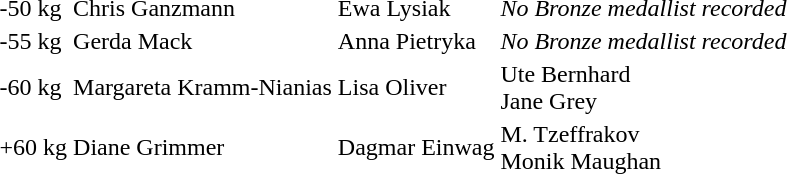<table>
<tr>
<td>-50 kg</td>
<td>Chris Ganzmann </td>
<td>Ewa Lysiak </td>
<td><em>No Bronze medallist recorded</em></td>
</tr>
<tr>
<td>-55 kg</td>
<td>Gerda Mack </td>
<td>Anna Pietryka </td>
<td><em>No Bronze medallist recorded</em></td>
</tr>
<tr>
<td>-60 kg</td>
<td>Margareta Kramm-Nianias </td>
<td>Lisa Oliver </td>
<td>Ute Bernhard <br>Jane Grey </td>
</tr>
<tr>
<td>+60 kg</td>
<td>Diane Grimmer </td>
<td>Dagmar Einwag </td>
<td>M. Tzeffrakov <br>Monik Maughan </td>
</tr>
<tr>
</tr>
</table>
